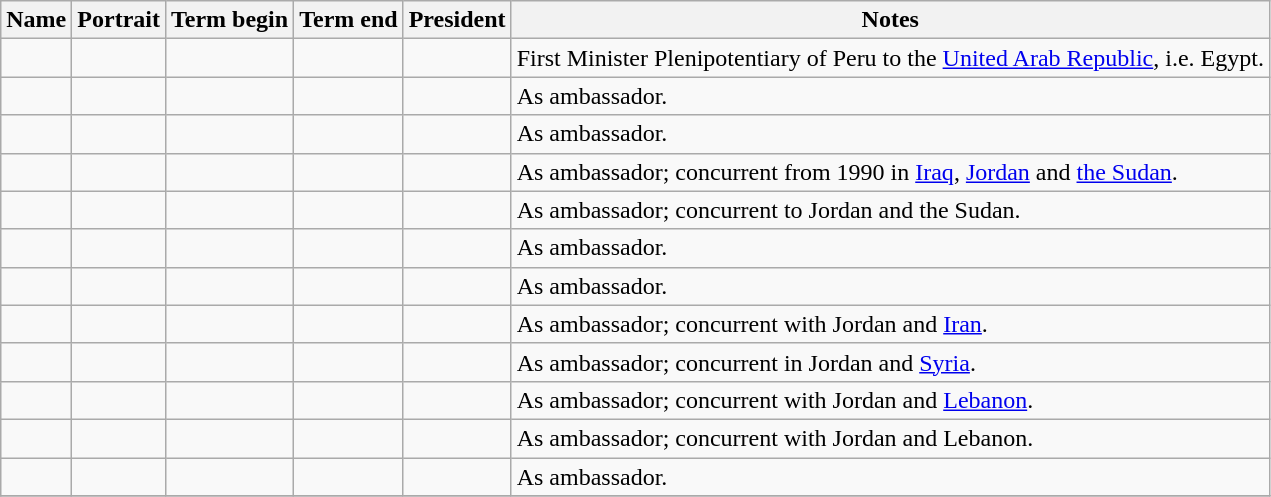<table class="wikitable sortable"  text-align:center;">
<tr>
<th>Name</th>
<th class="unsortable">Portrait</th>
<th>Term begin</th>
<th>Term end</th>
<th>President</th>
<th class="unsortable">Notes</th>
</tr>
<tr>
<td></td>
<td></td>
<td></td>
<td></td>
<td></td>
<td>First Minister Plenipotentiary of Peru to the <a href='#'>United Arab Republic</a>, i.e. Egypt.</td>
</tr>
<tr>
<td></td>
<td></td>
<td> </td>
<td></td>
<td></td>
<td>As ambassador.</td>
</tr>
<tr>
<td></td>
<td></td>
<td></td>
<td></td>
<td></td>
<td>As ambassador.</td>
</tr>
<tr>
<td></td>
<td></td>
<td></td>
<td></td>
<td></td>
<td>As ambassador; concurrent from 1990 in <a href='#'>Iraq</a>, <a href='#'>Jordan</a> and <a href='#'>the Sudan</a>.</td>
</tr>
<tr>
<td></td>
<td></td>
<td></td>
<td></td>
<td></td>
<td>As ambassador; concurrent to Jordan and the Sudan.</td>
</tr>
<tr>
<td></td>
<td></td>
<td></td>
<td></td>
<td></td>
<td>As ambassador.</td>
</tr>
<tr>
<td></td>
<td></td>
<td></td>
<td></td>
<td></td>
<td>As ambassador.</td>
</tr>
<tr>
<td></td>
<td></td>
<td></td>
<td></td>
<td></td>
<td>As ambassador; concurrent with Jordan and <a href='#'>Iran</a>.</td>
</tr>
<tr>
<td></td>
<td></td>
<td></td>
<td></td>
<td></td>
<td>As ambassador; concurrent in Jordan and <a href='#'>Syria</a>.</td>
</tr>
<tr>
<td></td>
<td></td>
<td></td>
<td></td>
<td></td>
<td>As ambassador; concurrent with Jordan and <a href='#'>Lebanon</a>.</td>
</tr>
<tr>
<td></td>
<td></td>
<td></td>
<td></td>
<td></td>
<td>As ambassador; concurrent with Jordan and Lebanon.</td>
</tr>
<tr>
<td></td>
<td></td>
<td></td>
<td></td>
<td></td>
<td>As ambassador.</td>
</tr>
<tr>
</tr>
</table>
